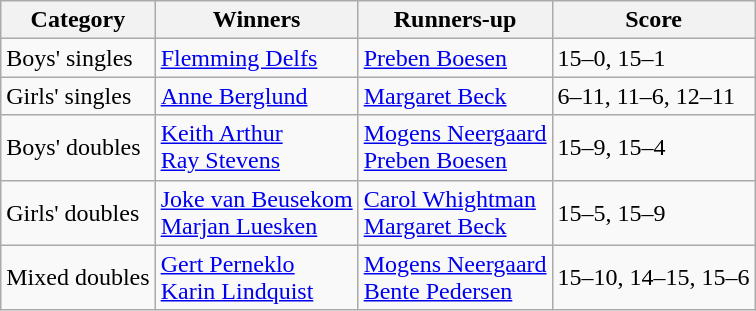<table class="wikitable">
<tr>
<th>Category</th>
<th>Winners</th>
<th>Runners-up</th>
<th>Score</th>
</tr>
<tr>
<td>Boys' singles</td>
<td> <a href='#'>Flemming Delfs</a></td>
<td> <a href='#'>Preben Boesen</a></td>
<td>15–0, 15–1</td>
</tr>
<tr>
<td>Girls' singles</td>
<td> <a href='#'>Anne Berglund</a></td>
<td> <a href='#'>Margaret Beck</a></td>
<td>6–11, 11–6, 12–11</td>
</tr>
<tr>
<td>Boys' doubles</td>
<td> <a href='#'>Keith Arthur</a><br> <a href='#'>Ray Stevens</a></td>
<td> <a href='#'>Mogens Neergaard</a><br> <a href='#'>Preben Boesen</a></td>
<td>15–9, 15–4</td>
</tr>
<tr>
<td>Girls' doubles</td>
<td> <a href='#'>Joke van Beusekom</a><br> <a href='#'>Marjan Luesken</a></td>
<td> <a href='#'>Carol Whightman</a><br> <a href='#'>Margaret Beck</a></td>
<td>15–5, 15–9</td>
</tr>
<tr>
<td>Mixed doubles</td>
<td> <a href='#'>Gert Perneklo</a><br> <a href='#'>Karin Lindquist</a></td>
<td> <a href='#'>Mogens Neergaard</a><br> <a href='#'>Bente Pedersen</a></td>
<td>15–10, 14–15, 15–6</td>
</tr>
</table>
